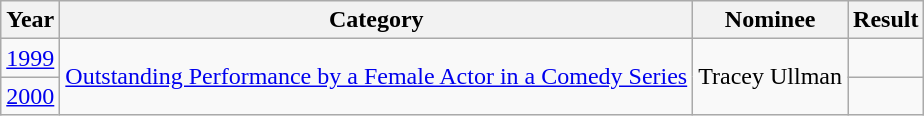<table class="wikitable">
<tr>
<th>Year</th>
<th>Category</th>
<th>Nominee</th>
<th>Result</th>
</tr>
<tr>
<td><a href='#'>1999</a></td>
<td rowspan=2><a href='#'>Outstanding Performance by a Female Actor in a Comedy Series</a></td>
<td rowspan=2>Tracey Ullman</td>
<td></td>
</tr>
<tr>
<td><a href='#'>2000</a></td>
<td></td>
</tr>
</table>
